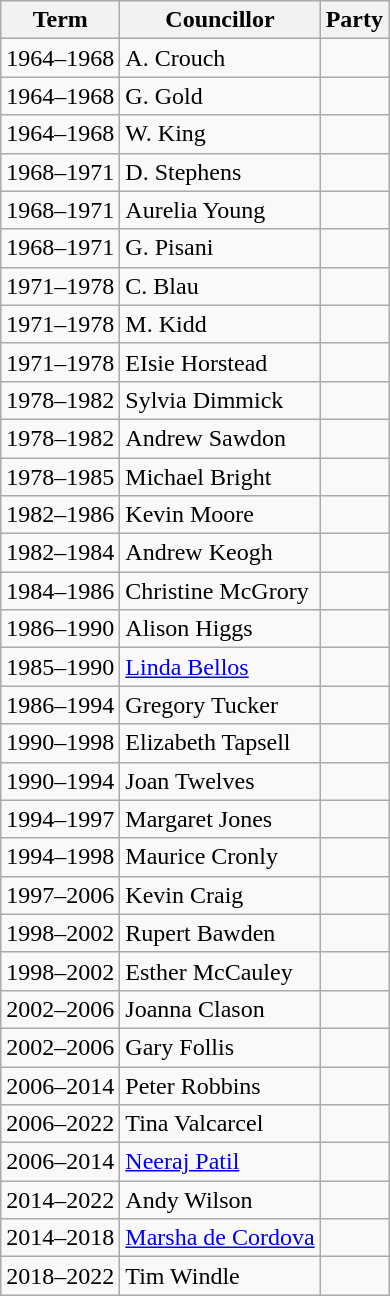<table class="wikitable">
<tr>
<th>Term</th>
<th>Councillor</th>
<th colspan=2>Party</th>
</tr>
<tr>
<td>1964–1968</td>
<td>A. Crouch</td>
<td></td>
</tr>
<tr>
<td>1964–1968</td>
<td>G. Gold</td>
<td></td>
</tr>
<tr>
<td>1964–1968</td>
<td>W. King</td>
<td></td>
</tr>
<tr>
<td>1968–1971</td>
<td>D. Stephens</td>
<td></td>
</tr>
<tr>
<td>1968–1971</td>
<td>Aurelia Young</td>
<td></td>
</tr>
<tr>
<td>1968–1971</td>
<td>G. Pisani</td>
<td></td>
</tr>
<tr>
<td>1971–1978</td>
<td>C. Blau</td>
<td></td>
</tr>
<tr>
<td>1971–1978</td>
<td>M. Kidd</td>
<td></td>
</tr>
<tr>
<td>1971–1978</td>
<td>EIsie Horstead</td>
<td></td>
</tr>
<tr>
<td>1978–1982</td>
<td>Sylvia Dimmick</td>
<td></td>
</tr>
<tr>
<td>1978–1982</td>
<td>Andrew Sawdon</td>
<td></td>
</tr>
<tr>
<td>1978–1985</td>
<td>Michael Bright</td>
<td></td>
</tr>
<tr>
<td>1982–1986</td>
<td>Kevin Moore</td>
<td></td>
</tr>
<tr>
<td>1982–1984</td>
<td>Andrew Keogh</td>
<td></td>
</tr>
<tr>
<td>1984–1986</td>
<td>Christine McGrory</td>
<td></td>
</tr>
<tr>
<td>1986–1990</td>
<td>Alison Higgs</td>
<td></td>
</tr>
<tr>
<td>1985–1990</td>
<td><a href='#'>Linda Bellos</a></td>
<td></td>
</tr>
<tr>
<td>1986–1994</td>
<td>Gregory Tucker</td>
<td></td>
</tr>
<tr>
<td>1990–1998</td>
<td>Elizabeth Tapsell</td>
<td></td>
</tr>
<tr>
<td>1990–1994</td>
<td>Joan Twelves</td>
<td></td>
</tr>
<tr>
<td>1994–1997</td>
<td>Margaret Jones</td>
<td></td>
</tr>
<tr>
<td>1994–1998</td>
<td>Maurice Cronly</td>
<td></td>
</tr>
<tr>
<td>1997–2006</td>
<td>Kevin Craig</td>
<td></td>
</tr>
<tr>
<td>1998–2002</td>
<td>Rupert Bawden</td>
<td></td>
</tr>
<tr>
<td>1998–2002</td>
<td>Esther McCauley</td>
<td></td>
</tr>
<tr>
<td>2002–2006</td>
<td>Joanna Clason</td>
<td></td>
</tr>
<tr>
<td>2002–2006</td>
<td>Gary Follis</td>
<td></td>
</tr>
<tr>
<td>2006–2014</td>
<td>Peter Robbins</td>
<td></td>
</tr>
<tr>
<td>2006–2022</td>
<td>Tina Valcarcel</td>
<td></td>
</tr>
<tr>
<td>2006–2014</td>
<td><a href='#'>Neeraj Patil</a></td>
<td></td>
</tr>
<tr>
<td>2014–2022</td>
<td>Andy Wilson</td>
<td></td>
</tr>
<tr>
<td>2014–2018</td>
<td><a href='#'>Marsha de Cordova</a></td>
<td></td>
</tr>
<tr>
<td>2018–2022</td>
<td>Tim Windle</td>
<td></td>
</tr>
</table>
